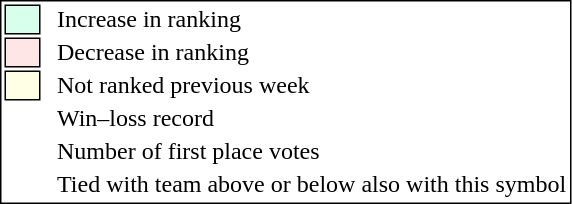<table style="border:1px solid black;">
<tr>
<td style="background:#D8FFEB; width:20px; border:1px solid black;"></td>
<td> </td>
<td>Increase in ranking</td>
</tr>
<tr>
<td style="background:#FFE6E6; width:20px; border:1px solid black;"></td>
<td> </td>
<td>Decrease in ranking</td>
</tr>
<tr>
<td style="background:#FFFFE6; width:20px; border:1px solid black;"></td>
<td> </td>
<td>Not ranked previous week</td>
</tr>
<tr>
<td></td>
<td> </td>
<td>Win–loss record</td>
</tr>
<tr>
<td></td>
<td> </td>
<td>Number of first place votes</td>
</tr>
<tr>
<td></td>
<td></td>
<td>Tied with team above or below also with this symbol</td>
</tr>
</table>
